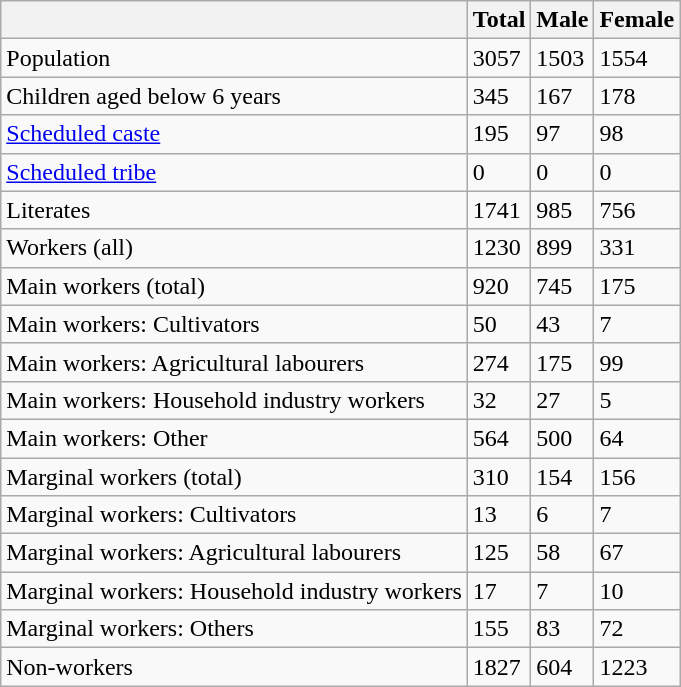<table class="wikitable sortable">
<tr>
<th></th>
<th>Total</th>
<th>Male</th>
<th>Female</th>
</tr>
<tr>
<td>Population</td>
<td>3057</td>
<td>1503</td>
<td>1554</td>
</tr>
<tr>
<td>Children aged below 6 years</td>
<td>345</td>
<td>167</td>
<td>178</td>
</tr>
<tr>
<td><a href='#'>Scheduled caste</a></td>
<td>195</td>
<td>97</td>
<td>98</td>
</tr>
<tr>
<td><a href='#'>Scheduled tribe</a></td>
<td>0</td>
<td>0</td>
<td>0</td>
</tr>
<tr>
<td>Literates</td>
<td>1741</td>
<td>985</td>
<td>756</td>
</tr>
<tr>
<td>Workers (all)</td>
<td>1230</td>
<td>899</td>
<td>331</td>
</tr>
<tr>
<td>Main workers (total)</td>
<td>920</td>
<td>745</td>
<td>175</td>
</tr>
<tr>
<td>Main workers: Cultivators</td>
<td>50</td>
<td>43</td>
<td>7</td>
</tr>
<tr>
<td>Main workers: Agricultural labourers</td>
<td>274</td>
<td>175</td>
<td>99</td>
</tr>
<tr>
<td>Main workers: Household industry workers</td>
<td>32</td>
<td>27</td>
<td>5</td>
</tr>
<tr>
<td>Main workers: Other</td>
<td>564</td>
<td>500</td>
<td>64</td>
</tr>
<tr>
<td>Marginal workers (total)</td>
<td>310</td>
<td>154</td>
<td>156</td>
</tr>
<tr>
<td>Marginal workers: Cultivators</td>
<td>13</td>
<td>6</td>
<td>7</td>
</tr>
<tr>
<td>Marginal workers: Agricultural labourers</td>
<td>125</td>
<td>58</td>
<td>67</td>
</tr>
<tr>
<td>Marginal workers: Household industry workers</td>
<td>17</td>
<td>7</td>
<td>10</td>
</tr>
<tr>
<td>Marginal workers: Others</td>
<td>155</td>
<td>83</td>
<td>72</td>
</tr>
<tr>
<td>Non-workers</td>
<td>1827</td>
<td>604</td>
<td>1223</td>
</tr>
</table>
